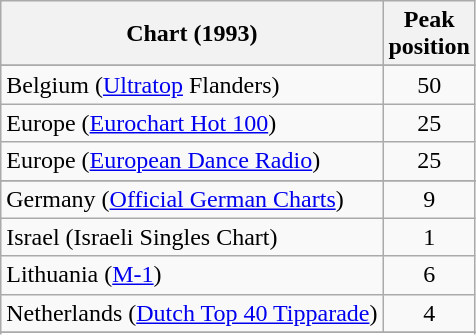<table class="wikitable sortable">
<tr>
<th>Chart (1993)</th>
<th>Peak<br>position</th>
</tr>
<tr>
</tr>
<tr>
<td align="left">Belgium (<a href='#'>Ultratop</a> Flanders)</td>
<td align="center">50</td>
</tr>
<tr>
<td align="left">Europe (<a href='#'>Eurochart Hot 100</a>)</td>
<td align="center">25</td>
</tr>
<tr>
<td align="left">Europe (<a href='#'>European Dance Radio</a>)</td>
<td align="center">25</td>
</tr>
<tr>
</tr>
<tr>
</tr>
<tr>
<td align="left">Germany (<a href='#'>Official German Charts</a>)</td>
<td align="center">9</td>
</tr>
<tr>
<td align="left">Israel (Israeli Singles Chart)</td>
<td align="center">1</td>
</tr>
<tr>
<td align="left">Lithuania (<a href='#'>M-1</a>)</td>
<td align="center">6</td>
</tr>
<tr>
<td align="left">Netherlands (<a href='#'>Dutch Top 40 Tipparade</a>)</td>
<td align="center">4</td>
</tr>
<tr>
</tr>
<tr>
</tr>
<tr>
</tr>
</table>
